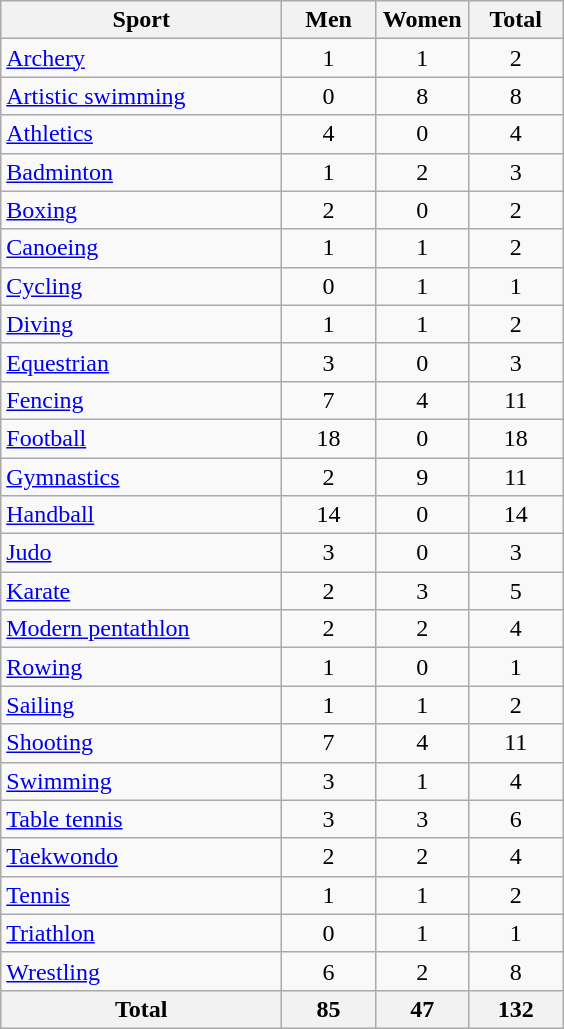<table class="wikitable sortable" style="text-align:center;">
<tr>
<th width=180>Sport</th>
<th width=55>Men</th>
<th width=55>Women</th>
<th width=55>Total</th>
</tr>
<tr>
<td align=left><a href='#'>Archery</a></td>
<td>1</td>
<td>1</td>
<td>2</td>
</tr>
<tr>
<td align=left><a href='#'>Artistic swimming</a></td>
<td>0</td>
<td>8</td>
<td>8</td>
</tr>
<tr>
<td align=left><a href='#'>Athletics</a></td>
<td>4</td>
<td>0</td>
<td>4</td>
</tr>
<tr>
<td align=left><a href='#'>Badminton</a></td>
<td>1</td>
<td>2</td>
<td>3</td>
</tr>
<tr>
<td align=left><a href='#'>Boxing</a></td>
<td>2</td>
<td>0</td>
<td>2</td>
</tr>
<tr>
<td align=left><a href='#'>Canoeing</a></td>
<td>1</td>
<td>1</td>
<td>2</td>
</tr>
<tr>
<td align=left><a href='#'>Cycling</a></td>
<td>0</td>
<td>1</td>
<td>1</td>
</tr>
<tr>
<td align=left><a href='#'>Diving</a></td>
<td>1</td>
<td>1</td>
<td>2</td>
</tr>
<tr>
<td align=left><a href='#'>Equestrian</a></td>
<td>3</td>
<td>0</td>
<td>3</td>
</tr>
<tr>
<td align=left><a href='#'>Fencing</a></td>
<td>7</td>
<td>4</td>
<td>11</td>
</tr>
<tr>
<td align=left><a href='#'>Football</a></td>
<td>18</td>
<td>0</td>
<td>18</td>
</tr>
<tr>
<td align=left><a href='#'>Gymnastics</a></td>
<td>2</td>
<td>9</td>
<td>11</td>
</tr>
<tr>
<td align=left><a href='#'>Handball</a></td>
<td>14</td>
<td>0</td>
<td>14</td>
</tr>
<tr>
<td align=left><a href='#'>Judo</a></td>
<td>3</td>
<td>0</td>
<td>3</td>
</tr>
<tr>
<td align=left><a href='#'>Karate</a></td>
<td>2</td>
<td>3</td>
<td>5</td>
</tr>
<tr>
<td align=left><a href='#'>Modern pentathlon</a></td>
<td>2</td>
<td>2</td>
<td>4</td>
</tr>
<tr>
<td align=left><a href='#'>Rowing</a></td>
<td>1</td>
<td>0</td>
<td>1</td>
</tr>
<tr>
<td align=left><a href='#'>Sailing</a></td>
<td>1</td>
<td>1</td>
<td>2</td>
</tr>
<tr>
<td align=left><a href='#'>Shooting</a></td>
<td>7</td>
<td>4</td>
<td>11</td>
</tr>
<tr>
<td align=left><a href='#'>Swimming</a></td>
<td>3</td>
<td>1</td>
<td>4</td>
</tr>
<tr>
<td align=left><a href='#'>Table tennis</a></td>
<td>3</td>
<td>3</td>
<td>6</td>
</tr>
<tr>
<td align=left><a href='#'>Taekwondo</a></td>
<td>2</td>
<td>2</td>
<td>4</td>
</tr>
<tr>
<td align=left><a href='#'>Tennis</a></td>
<td>1</td>
<td>1</td>
<td>2</td>
</tr>
<tr>
<td align=left><a href='#'>Triathlon</a></td>
<td>0</td>
<td>1</td>
<td>1</td>
</tr>
<tr>
<td align=left><a href='#'>Wrestling</a></td>
<td>6</td>
<td>2</td>
<td>8</td>
</tr>
<tr>
<th>Total</th>
<th>85</th>
<th>47</th>
<th>132</th>
</tr>
</table>
